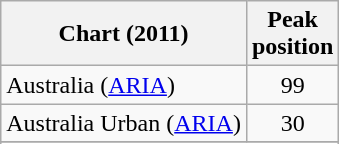<table class="wikitable sortable">
<tr>
<th scope="col">Chart (2011)</th>
<th scope="col">Peak<br>position</th>
</tr>
<tr>
<td>Australia (<a href='#'>ARIA</a>)</td>
<td style="text-align:center;">99</td>
</tr>
<tr>
<td>Australia Urban (<a href='#'>ARIA</a>)</td>
<td style="text-align:center;">30</td>
</tr>
<tr>
</tr>
<tr>
</tr>
<tr>
</tr>
<tr>
</tr>
<tr>
</tr>
</table>
